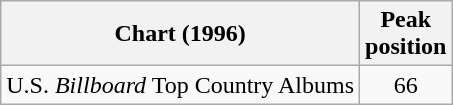<table class="wikitable">
<tr>
<th>Chart (1996)</th>
<th>Peak<br>position</th>
</tr>
<tr>
<td>U.S. <em>Billboard</em> Top Country Albums</td>
<td align="center">66</td>
</tr>
</table>
